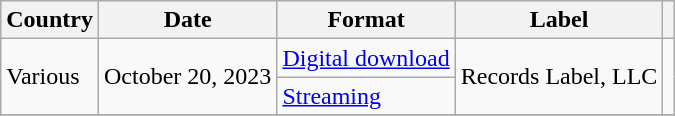<table class="wikitable">
<tr>
<th>Country</th>
<th>Date</th>
<th>Format</th>
<th>Label</th>
<th></th>
</tr>
<tr>
<td rowspan="2">Various</td>
<td rowspan="2">October 20, 2023</td>
<td><a href='#'>Digital download</a></td>
<td rowspan="2">Records Label, LLC</td>
<td rowspan="2"></td>
</tr>
<tr>
<td><a href='#'>Streaming</a></td>
</tr>
<tr>
</tr>
</table>
